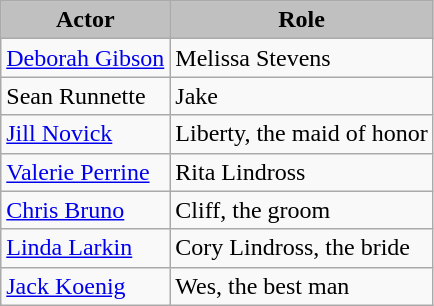<table class="wikitable">
<tr>
<th style="background-color:silver;">Actor</th>
<th style="background-color:silver;">Role</th>
</tr>
<tr>
<td><a href='#'>Deborah Gibson</a></td>
<td>Melissa Stevens</td>
</tr>
<tr>
<td>Sean Runnette</td>
<td>Jake</td>
</tr>
<tr>
<td><a href='#'>Jill Novick</a></td>
<td>Liberty, the maid of honor</td>
</tr>
<tr>
<td><a href='#'>Valerie Perrine</a></td>
<td>Rita Lindross</td>
</tr>
<tr>
<td><a href='#'>Chris Bruno</a></td>
<td>Cliff, the groom</td>
</tr>
<tr>
<td><a href='#'>Linda Larkin</a></td>
<td>Cory Lindross, the bride</td>
</tr>
<tr>
<td><a href='#'>Jack Koenig</a></td>
<td>Wes, the best man</td>
</tr>
</table>
